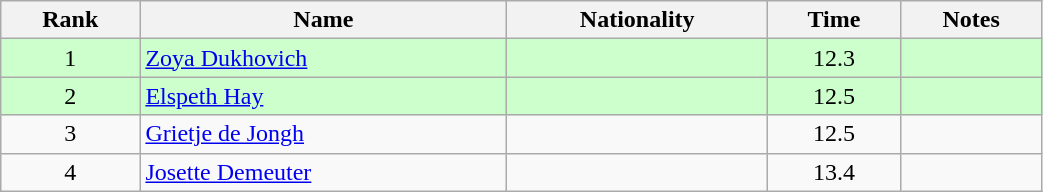<table class="wikitable sortable" style="text-align:center;width: 55%">
<tr>
<th>Rank</th>
<th>Name</th>
<th>Nationality</th>
<th>Time</th>
<th>Notes</th>
</tr>
<tr bgcolor=ccffcc>
<td>1</td>
<td align=left><a href='#'>Zoya Dukhovich</a></td>
<td align=left></td>
<td>12.3</td>
<td></td>
</tr>
<tr bgcolor=ccffcc>
<td>2</td>
<td align=left><a href='#'>Elspeth Hay</a></td>
<td align=left></td>
<td>12.5</td>
<td></td>
</tr>
<tr>
<td>3</td>
<td align=left><a href='#'>Grietje de Jongh</a></td>
<td align=left></td>
<td>12.5</td>
<td></td>
</tr>
<tr>
<td>4</td>
<td align=left><a href='#'>Josette Demeuter</a></td>
<td align=left></td>
<td>13.4</td>
<td></td>
</tr>
</table>
